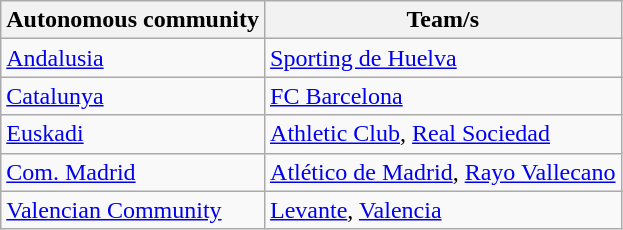<table class="wikitable">
<tr>
<th>Autonomous community</th>
<th>Team/s</th>
</tr>
<tr>
<td> <a href='#'>Andalusia</a></td>
<td><a href='#'>Sporting de Huelva</a></td>
</tr>
<tr>
<td> <a href='#'>Catalunya</a></td>
<td><a href='#'>FC Barcelona</a></td>
</tr>
<tr>
<td> <a href='#'>Euskadi</a></td>
<td><a href='#'>Athletic Club</a>, <a href='#'>Real Sociedad</a></td>
</tr>
<tr>
<td> <a href='#'>Com. Madrid</a></td>
<td><a href='#'>Atlético de Madrid</a>, <a href='#'>Rayo Vallecano</a></td>
</tr>
<tr>
<td> <a href='#'>Valencian Community</a></td>
<td><a href='#'>Levante</a>, <a href='#'>Valencia</a></td>
</tr>
</table>
